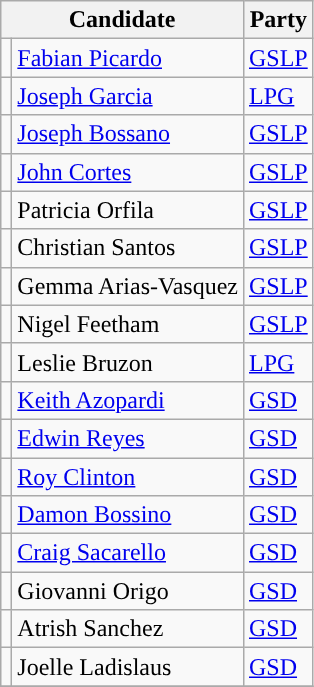<table class=wikitable>
<tr>
<th colspan=2>Candidate</th>
<th>Party</th>
</tr>
<tr>
<td style="background-color:  "></td>
<td><a href='#'>Fabian Picardo</a></td>
<td><a href='#'>GSLP</a></td>
</tr>
<tr>
<td style="background-color: "></td>
<td><a href='#'>Joseph Garcia</a></td>
<td><a href='#'>LPG</a></td>
</tr>
<tr>
<td style="background-color: "></td>
<td><a href='#'>Joseph Bossano</a></td>
<td><a href='#'>GSLP</a></td>
</tr>
<tr>
<td style="background-color: "></td>
<td><a href='#'>John Cortes</a></td>
<td><a href='#'>GSLP</a></td>
</tr>
<tr>
<td style="background-color: "></td>
<td>Patricia Orfila</td>
<td><a href='#'>GSLP</a></td>
</tr>
<tr>
<td style="background-color: "></td>
<td>Christian Santos</td>
<td><a href='#'>GSLP</a></td>
</tr>
<tr>
<td style="background-color: "></td>
<td>Gemma Arias-Vasquez</td>
<td><a href='#'>GSLP</a></td>
</tr>
<tr>
<td style="background-color: "></td>
<td>Nigel Feetham</td>
<td><a href='#'>GSLP</a></td>
</tr>
<tr>
<td style="background-color: "></td>
<td>Leslie Bruzon</td>
<td><a href='#'>LPG</a></td>
</tr>
<tr>
<td style="background-color: "></td>
<td><a href='#'>Keith Azopardi</a></td>
<td><a href='#'>GSD</a></td>
</tr>
<tr>
<td style="background-color: "></td>
<td><a href='#'>Edwin Reyes</a></td>
<td><a href='#'>GSD</a></td>
</tr>
<tr>
<td style="background-color: "></td>
<td><a href='#'>Roy Clinton</a></td>
<td><a href='#'>GSD</a></td>
</tr>
<tr>
<td style="background-color: "></td>
<td><a href='#'>Damon Bossino</a></td>
<td><a href='#'>GSD</a></td>
</tr>
<tr>
<td style="background-color: "></td>
<td><a href='#'>Craig Sacarello</a></td>
<td><a href='#'>GSD</a></td>
</tr>
<tr>
<td style="background-color: "></td>
<td>Giovanni Origo</td>
<td><a href='#'>GSD</a></td>
</tr>
<tr>
<td style="background-color: "></td>
<td>Atrish Sanchez</td>
<td><a href='#'>GSD</a></td>
</tr>
<tr>
<td style="background-color: "></td>
<td>Joelle Ladislaus</td>
<td><a href='#'>GSD</a></td>
</tr>
<tr>
</tr>
</table>
